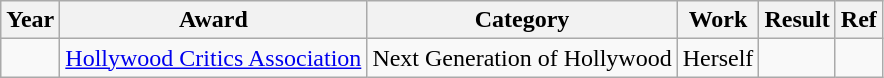<table class="wikitable plainrowheaders">
<tr>
<th>Year</th>
<th>Award</th>
<th>Category</th>
<th>Work</th>
<th>Result</th>
<th>Ref</th>
</tr>
<tr>
<td rowspan="1"></td>
<td><a href='#'>Hollywood Critics Association</a></td>
<td>Next Generation of Hollywood</td>
<td>Herself</td>
<td></td>
<td style="text-align:center;"></td>
</tr>
</table>
